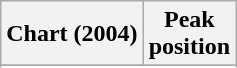<table class="wikitable sortable plainrowheaders" style="text-align:center">
<tr>
<th scope="col">Chart (2004)</th>
<th scope="col">Peak<br>position</th>
</tr>
<tr>
</tr>
<tr>
</tr>
<tr>
</tr>
</table>
